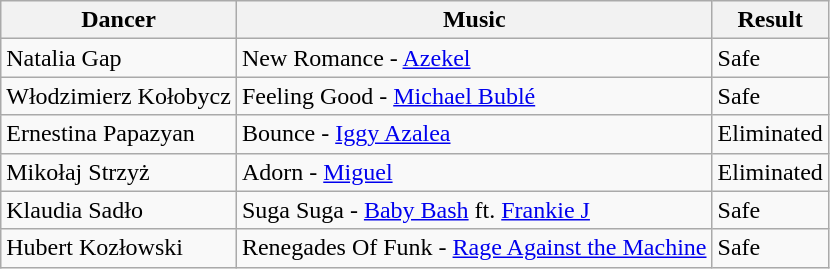<table class="wikitable">
<tr>
<th>Dancer</th>
<th>Music</th>
<th>Result</th>
</tr>
<tr>
<td>Natalia Gap</td>
<td>New Romance  - <a href='#'>Azekel</a></td>
<td>Safe</td>
</tr>
<tr>
<td>Włodzimierz Kołobycz</td>
<td>Feeling Good - <a href='#'>Michael Bublé</a></td>
<td>Safe</td>
</tr>
<tr>
<td>Ernestina Papazyan</td>
<td>Bounce - <a href='#'>Iggy Azalea</a></td>
<td>Eliminated</td>
</tr>
<tr>
<td>Mikołaj Strzyż</td>
<td>Adorn - <a href='#'>Miguel</a></td>
<td>Eliminated</td>
</tr>
<tr>
<td>Klaudia Sadło</td>
<td>Suga Suga - <a href='#'>Baby Bash</a> ft. <a href='#'>Frankie J</a></td>
<td>Safe</td>
</tr>
<tr>
<td>Hubert Kozłowski</td>
<td>Renegades Of Funk - <a href='#'>Rage Against the Machine</a></td>
<td>Safe</td>
</tr>
</table>
